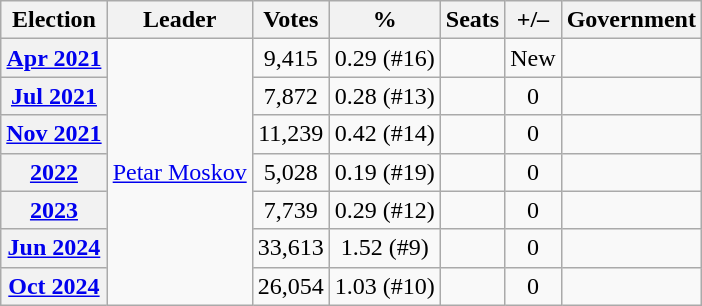<table class="wikitable" style="text-align:center">
<tr>
<th>Election</th>
<th>Leader</th>
<th>Votes</th>
<th>%</th>
<th>Seats</th>
<th>+/–</th>
<th>Government</th>
</tr>
<tr>
<th><a href='#'>Apr 2021</a></th>
<td rowspan=7><a href='#'>Petar Moskov</a></td>
<td>9,415</td>
<td>0.29 (#16)</td>
<td></td>
<td>New</td>
<td></td>
</tr>
<tr>
<th><a href='#'>Jul 2021</a></th>
<td>7,872</td>
<td>0.28 (#13)</td>
<td></td>
<td> 0</td>
<td></td>
</tr>
<tr>
<th><a href='#'>Nov 2021</a></th>
<td>11,239</td>
<td>0.42 (#14)</td>
<td></td>
<td> 0</td>
<td></td>
</tr>
<tr>
<th><a href='#'>2022</a></th>
<td>5,028</td>
<td>0.19 (#19)</td>
<td></td>
<td> 0</td>
<td></td>
</tr>
<tr>
<th><a href='#'>2023</a></th>
<td>7,739</td>
<td>0.29 (#12)</td>
<td></td>
<td> 0</td>
<td></td>
</tr>
<tr>
<th><a href='#'>Jun 2024</a></th>
<td>33,613</td>
<td>1.52 (#9)</td>
<td></td>
<td> 0</td>
<td></td>
</tr>
<tr>
<th><a href='#'>Oct 2024</a></th>
<td>26,054</td>
<td>1.03 (#10)</td>
<td></td>
<td> 0</td>
<td></td>
</tr>
</table>
